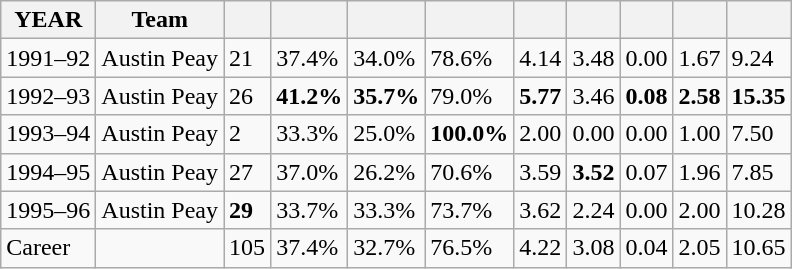<table class="wikitable">
<tr>
<th>YEAR</th>
<th>Team</th>
<th scope="col"></th>
<th scope="col"></th>
<th scope="col"></th>
<th scope="col"></th>
<th scope="col"></th>
<th scope="col"></th>
<th scope="col"></th>
<th scope="col"></th>
<th scope="col"></th>
</tr>
<tr>
<td>1991–92</td>
<td>Austin Peay</td>
<td>21</td>
<td>37.4%</td>
<td>34.0%</td>
<td>78.6%</td>
<td>4.14</td>
<td>3.48</td>
<td>0.00</td>
<td>1.67</td>
<td>9.24</td>
</tr>
<tr>
<td>1992–93</td>
<td>Austin Peay</td>
<td>26</td>
<td><strong>41.2%</strong></td>
<td><strong>35.7%</strong></td>
<td>79.0%</td>
<td><strong>5.77</strong></td>
<td>3.46</td>
<td><strong>0.08</strong></td>
<td><strong>2.58</strong></td>
<td><strong>15.35</strong></td>
</tr>
<tr>
<td>1993–94</td>
<td>Austin Peay</td>
<td>2</td>
<td>33.3%</td>
<td>25.0%</td>
<td><strong>100.0%</strong></td>
<td>2.00</td>
<td>0.00</td>
<td>0.00</td>
<td>1.00</td>
<td>7.50</td>
</tr>
<tr>
<td>1994–95</td>
<td>Austin Peay</td>
<td>27</td>
<td>37.0%</td>
<td>26.2%</td>
<td>70.6%</td>
<td>3.59</td>
<td><strong>3.52</strong></td>
<td>0.07</td>
<td>1.96</td>
<td>7.85</td>
</tr>
<tr>
<td>1995–96</td>
<td>Austin Peay</td>
<td><strong>29</strong></td>
<td>33.7%</td>
<td>33.3%</td>
<td>73.7%</td>
<td>3.62</td>
<td>2.24</td>
<td>0.00</td>
<td>2.00</td>
<td>10.28</td>
</tr>
<tr>
<td>Career</td>
<td></td>
<td>105</td>
<td>37.4%</td>
<td>32.7%</td>
<td>76.5%</td>
<td>4.22</td>
<td>3.08</td>
<td>0.04</td>
<td>2.05</td>
<td>10.65</td>
</tr>
</table>
